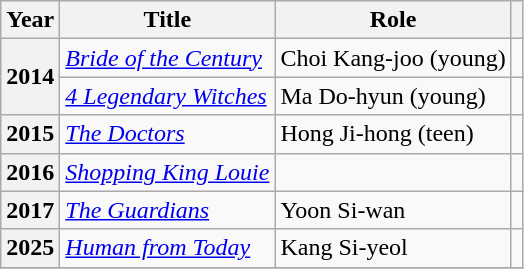<table class="wikitable sortable plainrowheaders">
<tr>
<th scope="col">Year</th>
<th scope="col">Title</th>
<th scope="col">Role</th>
<th scope="col" class="unsortable"></th>
</tr>
<tr>
<th scope="row" rowspan="2">2014</th>
<td><em><a href='#'>Bride of the Century</a></em></td>
<td>Choi Kang-joo (young)</td>
<td style="text-align: center"></td>
</tr>
<tr>
<td><em><a href='#'>4 Legendary Witches</a></em></td>
<td>Ma Do-hyun (young)</td>
<td style="text-align: center"></td>
</tr>
<tr>
<th scope="row">2015</th>
<td><em><a href='#'>The Doctors</a></em></td>
<td>Hong Ji-hong (teen)</td>
<td style="text-align: center"></td>
</tr>
<tr>
<th scope="row">2016</th>
<td><em><a href='#'>Shopping King Louie</a></em></td>
<td></td>
<td style="text-align: center"></td>
</tr>
<tr>
<th scope="row">2017</th>
<td><em><a href='#'>The Guardians</a></em></td>
<td>Yoon Si-wan</td>
<td style="text-align: center"></td>
</tr>
<tr>
<th scope="row">2025</th>
<td><em><a href='#'>Human from Today</a></em></td>
<td>Kang Si-yeol</td>
<td style="text-align:center"></td>
</tr>
<tr>
</tr>
</table>
